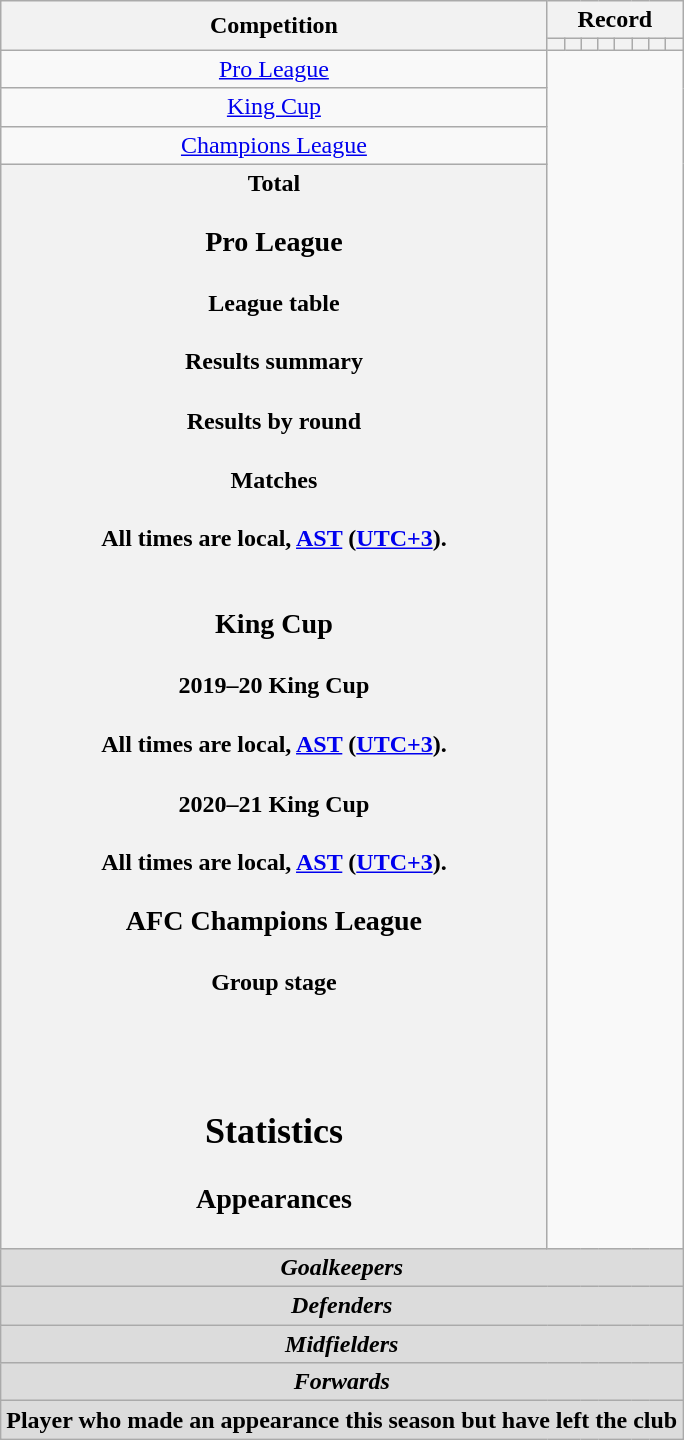<table class="wikitable" style="text-align: center">
<tr>
<th rowspan=2>Competition</th>
<th colspan=8>Record</th>
</tr>
<tr>
<th></th>
<th></th>
<th></th>
<th></th>
<th></th>
<th></th>
<th></th>
<th></th>
</tr>
<tr>
<td><a href='#'>Pro League</a><br></td>
</tr>
<tr>
<td><a href='#'>King Cup</a><br></td>
</tr>
<tr>
<td><a href='#'>Champions League</a><br></td>
</tr>
<tr>
<th>Total<br>
<h3>Pro League</h3><h4>League table</h4><h4>Results summary</h4>
<h4>Results by round</h4><h4>Matches</h4>All times are local, <a href='#'>AST</a> (<a href='#'>UTC+3</a>).<br>


<br>




























<h3>King Cup</h3><h4>2019–20 King Cup</h4>
All times are local, <a href='#'>AST</a> (<a href='#'>UTC+3</a>).<br><h4>2020–21 King Cup</h4>
All times are local, <a href='#'>AST</a> (<a href='#'>UTC+3</a>).<br><h3>AFC Champions League</h3><h4>Group stage</h4><br><br>




<h2>Statistics</h2><h3>Appearances</h3></th>
</tr>
<tr>
<th colspan=18 style=background:#dcdcdc; text-align:center><em>Goalkeepers</em><br>

</th>
</tr>
<tr>
<th colspan=18 style=background:#dcdcdc; text-align:center><em>Defenders</em><br>









</th>
</tr>
<tr>
<th colspan=18 style=background:#dcdcdc; text-align:center><em>Midfielders</em><br>













</th>
</tr>
<tr>
<th colspan=18 style=background:#dcdcdc; text-align:center><em>Forwards</em><br>



</th>
</tr>
<tr>
<th colspan=14 style=background:#dcdcdc; text-align:center>Player who made an appearance this season but have left the club<br>
</th>
</tr>
</table>
